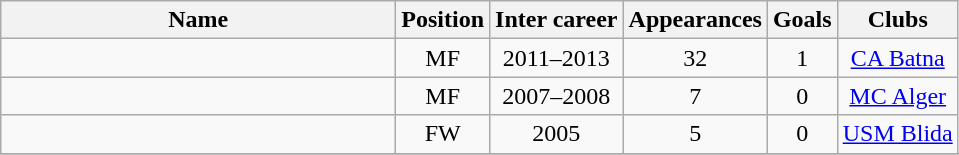<table class="wikitable sortable" style="text-align: center;">
<tr>
<th style="width:16em">Name</th>
<th>Position</th>
<th>Inter career</th>
<th>Appearances</th>
<th>Goals</th>
<th>Clubs</th>
</tr>
<tr>
<td align="left"></td>
<td>MF</td>
<td>2011–2013</td>
<td>32</td>
<td>1</td>
<td><a href='#'>CA Batna</a></td>
</tr>
<tr>
<td align="left"></td>
<td>MF</td>
<td>2007–2008</td>
<td>7</td>
<td>0</td>
<td><a href='#'>MC Alger</a></td>
</tr>
<tr>
<td align="left"></td>
<td>FW</td>
<td>2005</td>
<td>5</td>
<td>0</td>
<td><a href='#'>USM Blida</a></td>
</tr>
<tr>
</tr>
</table>
